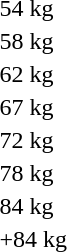<table>
<tr>
<td rowspan=2>54 kg</td>
<td rowspan=2></td>
<td rowspan=2></td>
<td></td>
</tr>
<tr>
<td></td>
</tr>
<tr>
<td rowspan=2>58 kg</td>
<td rowspan=2></td>
<td rowspan=2></td>
<td></td>
</tr>
<tr>
<td></td>
</tr>
<tr>
<td rowspan=2>62 kg</td>
<td rowspan=2></td>
<td rowspan=2></td>
<td></td>
</tr>
<tr>
<td></td>
</tr>
<tr>
<td rowspan=2>67 kg</td>
<td rowspan=2></td>
<td rowspan=2></td>
<td></td>
</tr>
<tr>
<td></td>
</tr>
<tr>
<td rowspan=2>72 kg</td>
<td rowspan=2></td>
<td rowspan=2></td>
<td></td>
</tr>
<tr>
<td></td>
</tr>
<tr>
<td rowspan=2>78 kg</td>
<td rowspan=2></td>
<td rowspan=2></td>
<td></td>
</tr>
<tr>
<td></td>
</tr>
<tr>
<td rowspan=2>84 kg</td>
<td rowspan=2></td>
<td rowspan=2></td>
<td></td>
</tr>
<tr>
<td></td>
</tr>
<tr>
<td rowspan=2>+84 kg</td>
<td rowspan=2></td>
<td rowspan=2></td>
<td></td>
</tr>
<tr>
<td></td>
</tr>
</table>
